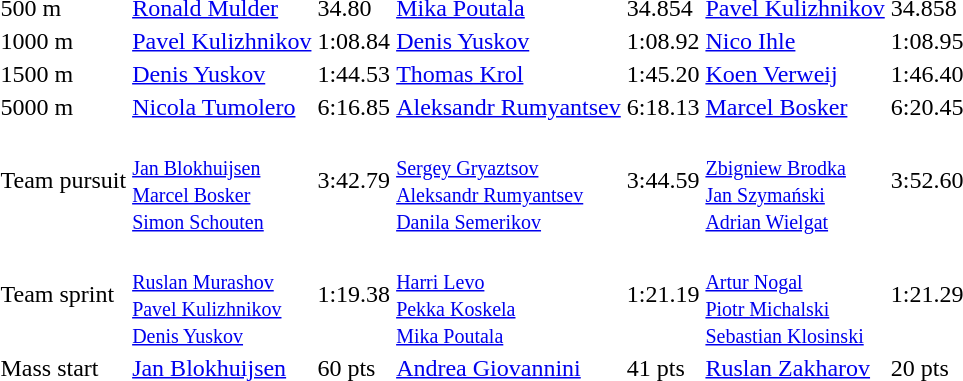<table>
<tr>
<td>500 m<br></td>
<td><a href='#'>Ronald Mulder</a><br></td>
<td>34.80</td>
<td><a href='#'>Mika Poutala</a><br></td>
<td>34.854</td>
<td><a href='#'>Pavel Kulizhnikov</a><br></td>
<td>34.858</td>
</tr>
<tr>
<td>1000 m<br></td>
<td><a href='#'>Pavel Kulizhnikov</a><br></td>
<td>1:08.84</td>
<td><a href='#'>Denis Yuskov</a><br></td>
<td>1:08.92</td>
<td><a href='#'>Nico Ihle</a><br></td>
<td>1:08.95</td>
</tr>
<tr>
<td>1500 m<br></td>
<td><a href='#'>Denis Yuskov</a><br></td>
<td>1:44.53</td>
<td><a href='#'>Thomas Krol</a><br></td>
<td>1:45.20</td>
<td><a href='#'>Koen Verweij</a><br></td>
<td>1:46.40</td>
</tr>
<tr>
<td>5000 m<br></td>
<td><a href='#'>Nicola Tumolero</a><br></td>
<td>6:16.85</td>
<td><a href='#'>Aleksandr Rumyantsev</a><br></td>
<td>6:18.13</td>
<td><a href='#'>Marcel Bosker</a><br></td>
<td>6:20.45</td>
</tr>
<tr>
<td>Team pursuit<br></td>
<td><br><small><a href='#'>Jan Blokhuijsen</a><br><a href='#'>Marcel Bosker</a><br><a href='#'>Simon Schouten</a></small></td>
<td>3:42.79</td>
<td><br><small><a href='#'>Sergey Gryaztsov</a><br><a href='#'>Aleksandr Rumyantsev</a><br><a href='#'>Danila Semerikov</a></small></td>
<td>3:44.59</td>
<td><br><small><a href='#'>Zbigniew Brodka</a><br><a href='#'>Jan Szymański</a><br><a href='#'>Adrian Wielgat</a></small></td>
<td>3:52.60</td>
</tr>
<tr>
<td>Team sprint<br></td>
<td><br><small><a href='#'>Ruslan Murashov</a><br><a href='#'>Pavel Kulizhnikov</a><br><a href='#'>Denis Yuskov</a></small></td>
<td>1:19.38</td>
<td><br><small><a href='#'>Harri Levo</a><br><a href='#'>Pekka Koskela</a><br><a href='#'>Mika Poutala</a></small></td>
<td>1:21.19</td>
<td><br><small><a href='#'>Artur Nogal</a><br><a href='#'>Piotr Michalski</a><br><a href='#'>Sebastian Klosinski</a></small></td>
<td>1:21.29</td>
</tr>
<tr>
<td>Mass start<br></td>
<td><a href='#'>Jan Blokhuijsen</a><br></td>
<td>60 pts</td>
<td><a href='#'>Andrea Giovannini</a><br></td>
<td>41 pts</td>
<td><a href='#'>Ruslan Zakharov</a><br></td>
<td>20 pts</td>
</tr>
</table>
